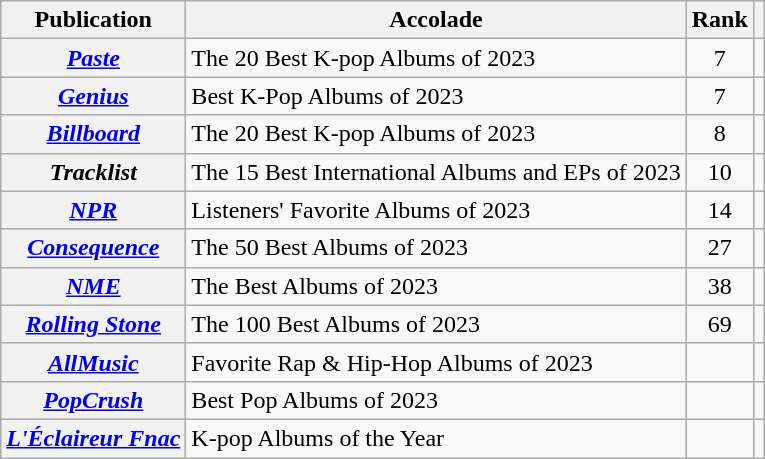<table class="wikitable sortable plainrowheaders">
<tr>
<th scope="col">Publication</th>
<th scope="col">Accolade</th>
<th scope="col">Rank</th>
<th scope="col" class="unsortable"></th>
</tr>
<tr>
<th scope="row"><em><a href='#'>Paste</a></em></th>
<td>The 20 Best K-pop Albums of 2023</td>
<td style="text-align:center;">7</td>
<td></td>
</tr>
<tr>
<th scope="row"><em><a href='#'>Genius</a></em></th>
<td>Best K-Pop Albums of 2023</td>
<td style="text-align:center;">7</td>
<td></td>
</tr>
<tr>
<th scope="row"><em><a href='#'>Billboard</a></em></th>
<td>The 20 Best K-pop Albums of 2023</td>
<td style="text-align:center;">8</td>
<td></td>
</tr>
<tr>
<th scope="row"><em>Tracklist</em></th>
<td>The 15 Best International Albums and EPs of 2023</td>
<td style="text-align:center;">10</td>
<td></td>
</tr>
<tr>
<th scope="row"><em><a href='#'>NPR</a></em></th>
<td>Listeners' Favorite Albums of 2023</td>
<td style="text-align:center;">14</td>
<td></td>
</tr>
<tr>
<th scope="row"><em><a href='#'>Consequence</a></em></th>
<td>The 50 Best Albums of 2023</td>
<td style="text-align:center;">27</td>
<td></td>
</tr>
<tr>
<th scope="row"><em><a href='#'>NME</a></em></th>
<td>The Best Albums of 2023</td>
<td style="text-align:center;">38</td>
<td></td>
</tr>
<tr>
<th scope="row"><em><a href='#'>Rolling Stone</a></em></th>
<td>The 100 Best Albums of 2023</td>
<td style="text-align:center;">69</td>
<td></td>
</tr>
<tr>
<th scope="row"><em><a href='#'>AllMusic</a></em></th>
<td>Favorite Rap & Hip-Hop Albums of 2023</td>
<td></td>
<td></td>
</tr>
<tr>
<th scope="row"><em><a href='#'>PopCrush</a></em></th>
<td>Best Pop Albums of 2023</td>
<td></td>
<td></td>
</tr>
<tr>
<th scope="row"><em><a href='#'> L'Éclaireur Fnac</a></em></th>
<td>K-pop Albums of the Year</td>
<td></td>
<td></td>
</tr>
</table>
